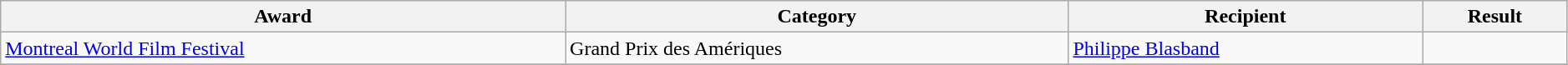<table class="wikitable" style="width:99%;">
<tr>
<th>Award</th>
<th>Category</th>
<th>Recipient</th>
<th>Result</th>
</tr>
<tr>
<td><a href='#'>Montreal World Film Festival</a></td>
<td>Grand Prix des Amériques</td>
<td><a href='#'>Philippe Blasband</a></td>
<td></td>
</tr>
<tr>
</tr>
</table>
